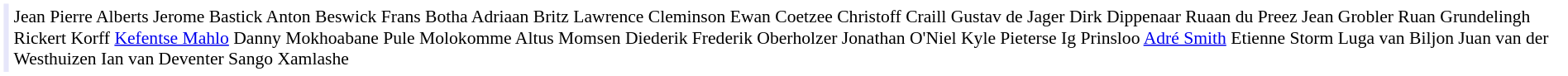<table cellpadding="2" style="border: 1px solid white; font-size:90%;">
<tr>
<td style="text-align:right;" bgcolor="lavender"></td>
<td style="text-align:left;">Jean Pierre Alberts Jerome Bastick Anton Beswick Frans Botha Adriaan Britz Lawrence Cleminson Ewan Coetzee Christoff Craill Gustav de Jager Dirk Dippenaar Ruaan du Preez Jean Grobler Ruan Grundelingh Rickert Korff <a href='#'>Kefentse Mahlo</a> Danny Mokhoabane Pule Molokomme Altus Momsen Diederik Frederik Oberholzer Jonathan O'Niel Kyle Pieterse Ig Prinsloo <a href='#'>Adré Smith</a> Etienne Storm Luga van Biljon Juan van der Westhuizen Ian van Deventer Sango Xamlashe</td>
</tr>
</table>
